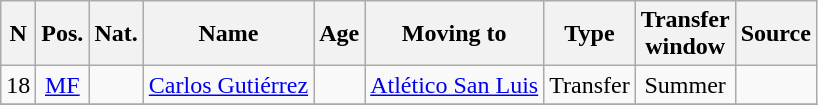<table class="wikitable sortable" style="text-align:center">
<tr>
<th>N</th>
<th>Pos.</th>
<th>Nat.</th>
<th>Name</th>
<th>Age</th>
<th>Moving to</th>
<th>Type</th>
<th>Transfer<br>window</th>
<th>Source</th>
</tr>
<tr>
<td>18</td>
<td><a href='#'>MF</a></td>
<td></td>
<td align=left><a href='#'>Carlos Gutiérrez</a></td>
<td></td>
<td align=left><a href='#'>Atlético San Luis</a></td>
<td>Transfer</td>
<td>Summer</td>
<td></td>
</tr>
<tr>
</tr>
</table>
